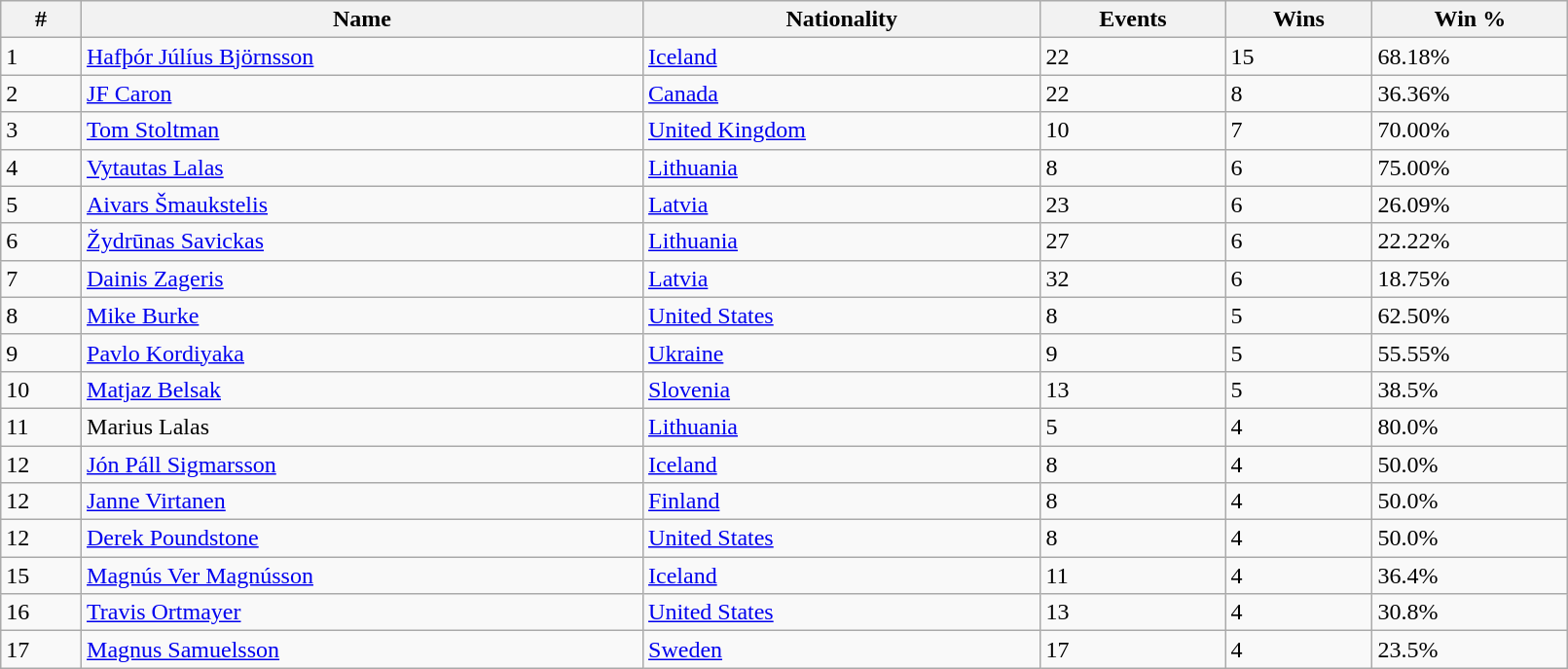<table class="wikitable sortable" style="display: inline-table;width: 85%;">
<tr>
<th>#</th>
<th>Name</th>
<th>Nationality</th>
<th>Events</th>
<th>Wins</th>
<th>Win %</th>
</tr>
<tr>
<td>1</td>
<td><a href='#'>Hafþór Júlíus Björnsson</a></td>
<td> <a href='#'>Iceland</a></td>
<td>22</td>
<td>15</td>
<td>68.18%</td>
</tr>
<tr>
<td>2</td>
<td><a href='#'>JF Caron</a></td>
<td> <a href='#'>Canada</a></td>
<td>22</td>
<td>8</td>
<td>36.36%</td>
</tr>
<tr>
<td>3</td>
<td><a href='#'>Tom Stoltman</a></td>
<td> <a href='#'>United Kingdom</a></td>
<td>10</td>
<td>7</td>
<td>70.00%</td>
</tr>
<tr>
<td>4</td>
<td><a href='#'>Vytautas Lalas</a></td>
<td> <a href='#'>Lithuania</a></td>
<td>8</td>
<td>6</td>
<td>75.00%</td>
</tr>
<tr>
<td>5</td>
<td><a href='#'>Aivars Šmaukstelis</a></td>
<td> <a href='#'>Latvia</a></td>
<td>23</td>
<td>6</td>
<td>26.09%</td>
</tr>
<tr>
<td>6</td>
<td><a href='#'>Žydrūnas Savickas</a></td>
<td> <a href='#'>Lithuania</a></td>
<td>27</td>
<td>6</td>
<td>22.22%</td>
</tr>
<tr>
<td>7</td>
<td><a href='#'>Dainis Zageris</a></td>
<td> <a href='#'>Latvia</a></td>
<td>32</td>
<td>6</td>
<td>18.75%</td>
</tr>
<tr>
<td>8</td>
<td><a href='#'>Mike Burke</a></td>
<td> <a href='#'>United States</a></td>
<td>8</td>
<td>5</td>
<td>62.50%</td>
</tr>
<tr>
<td>9</td>
<td><a href='#'>Pavlo Kordiyaka</a></td>
<td> <a href='#'>Ukraine</a></td>
<td>9</td>
<td>5</td>
<td>55.55%</td>
</tr>
<tr>
<td>10</td>
<td><a href='#'>Matjaz Belsak</a></td>
<td> <a href='#'>Slovenia</a></td>
<td>13</td>
<td>5</td>
<td>38.5%</td>
</tr>
<tr>
<td>11</td>
<td>Marius Lalas</td>
<td> <a href='#'>Lithuania</a></td>
<td>5</td>
<td>4</td>
<td>80.0%</td>
</tr>
<tr>
<td>12</td>
<td><a href='#'>Jón Páll Sigmarsson</a></td>
<td> <a href='#'>Iceland</a></td>
<td>8</td>
<td>4</td>
<td>50.0%</td>
</tr>
<tr>
<td>12</td>
<td><a href='#'>Janne Virtanen</a></td>
<td> <a href='#'>Finland</a></td>
<td>8</td>
<td>4</td>
<td>50.0%</td>
</tr>
<tr>
<td>12</td>
<td><a href='#'>Derek Poundstone</a></td>
<td> <a href='#'>United States</a></td>
<td>8</td>
<td>4</td>
<td>50.0%</td>
</tr>
<tr>
<td>15</td>
<td><a href='#'>Magnús Ver Magnússon</a></td>
<td> <a href='#'>Iceland</a></td>
<td>11</td>
<td>4</td>
<td>36.4%</td>
</tr>
<tr>
<td>16</td>
<td><a href='#'>Travis Ortmayer</a></td>
<td> <a href='#'>United States</a></td>
<td>13</td>
<td>4</td>
<td>30.8%</td>
</tr>
<tr>
<td>17</td>
<td><a href='#'>Magnus Samuelsson</a></td>
<td> <a href='#'>Sweden</a></td>
<td>17</td>
<td>4</td>
<td>23.5%</td>
</tr>
</table>
